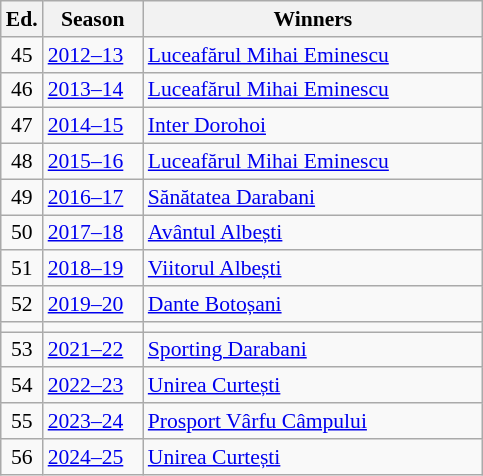<table class="wikitable" style="font-size:90%">
<tr>
<th><abbr>Ed.</abbr></th>
<th width="60">Season</th>
<th width="220">Winners</th>
</tr>
<tr>
<td align=center>45</td>
<td><a href='#'>2012–13</a></td>
<td><a href='#'>Luceafărul Mihai Eminescu</a></td>
</tr>
<tr>
<td align=center>46</td>
<td><a href='#'>2013–14</a></td>
<td><a href='#'>Luceafărul Mihai Eminescu</a></td>
</tr>
<tr>
<td align=center>47</td>
<td><a href='#'>2014–15</a></td>
<td><a href='#'>Inter Dorohoi</a></td>
</tr>
<tr>
<td align=center>48</td>
<td><a href='#'>2015–16</a></td>
<td><a href='#'>Luceafărul Mihai Eminescu</a></td>
</tr>
<tr>
<td align=center>49</td>
<td><a href='#'>2016–17</a></td>
<td><a href='#'>Sănătatea Darabani</a></td>
</tr>
<tr>
<td align=center>50</td>
<td><a href='#'>2017–18</a></td>
<td><a href='#'>Avântul Albești</a></td>
</tr>
<tr>
<td align=center>51</td>
<td><a href='#'>2018–19</a></td>
<td><a href='#'>Viitorul Albești</a></td>
</tr>
<tr>
<td align=center>52</td>
<td><a href='#'>2019–20</a></td>
<td><a href='#'>Dante Botoșani</a></td>
</tr>
<tr>
<td align=center></td>
<td></td>
<td></td>
</tr>
<tr>
<td align=center>53</td>
<td><a href='#'>2021–22</a></td>
<td><a href='#'>Sporting Darabani</a></td>
</tr>
<tr>
<td align=center>54</td>
<td><a href='#'>2022–23</a></td>
<td><a href='#'>Unirea Curtești</a></td>
</tr>
<tr>
<td align=center>55</td>
<td><a href='#'>2023–24</a></td>
<td><a href='#'>Prosport Vârfu Câmpului</a></td>
</tr>
<tr>
<td align=center>56</td>
<td><a href='#'>2024–25</a></td>
<td><a href='#'>Unirea Curtești</a></td>
</tr>
</table>
